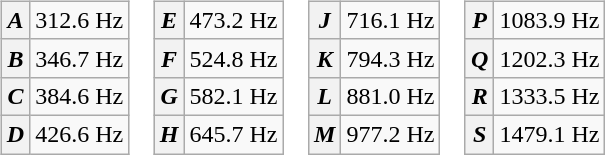<table class="floatright" align="left">
<tr>
<td><br><table class="wikitable" width=10% align="left" style="border:1px solid darkgray">
<tr>
<th><em>A</em></th>
<td>312.6 Hz</td>
</tr>
<tr>
<th><em>B</em></th>
<td>346.7 Hz</td>
</tr>
<tr>
<th><em>C</em></th>
<td>384.6 Hz</td>
</tr>
<tr>
<th><em>D</em></th>
<td>426.6 Hz</td>
</tr>
</table>
<table class="wikitable" width=10% align="left" style="border:1px solid darkgray">
<tr>
<th><em>E</em></th>
<td>473.2 Hz</td>
</tr>
<tr>
<th><em>F</em></th>
<td>524.8 Hz</td>
</tr>
<tr>
<th><em>G</em></th>
<td>582.1 Hz</td>
</tr>
<tr>
<th><em>H</em></th>
<td>645.7 Hz</td>
</tr>
</table>
<table class="wikitable" width=10% align="left" style="border:1px solid darkgray">
<tr>
<th><em>J</em></th>
<td>716.1 Hz</td>
</tr>
<tr>
<th><em>K</em></th>
<td>794.3 Hz</td>
</tr>
<tr>
<th><em>L</em></th>
<td>881.0 Hz</td>
</tr>
<tr>
<th><em>M</em></th>
<td>977.2 Hz</td>
</tr>
</table>
<table class="wikitable" width=10% align="left" style="border:1px solid darkgray">
<tr>
<th><em>P</em></th>
<td>1083.9 Hz</td>
</tr>
<tr>
<th><em>Q</em></th>
<td>1202.3 Hz</td>
</tr>
<tr>
<th><em>R</em></th>
<td>1333.5 Hz</td>
</tr>
<tr>
<th><em>S</em></th>
<td>1479.1 Hz</td>
</tr>
</table>
</td>
</tr>
</table>
